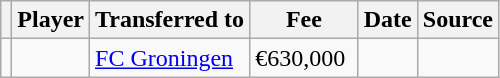<table class="wikitable plainrowheaders sortable">
<tr>
<th></th>
<th scope="col">Player</th>
<th>Transferred to</th>
<th style="width: 65px;">Fee</th>
<th scope="col">Date</th>
<th scope="col">Source</th>
</tr>
<tr>
<td align="center"></td>
<td></td>
<td> <a href='#'>FC Groningen</a></td>
<td>€630,000</td>
<td></td>
<td></td>
</tr>
</table>
